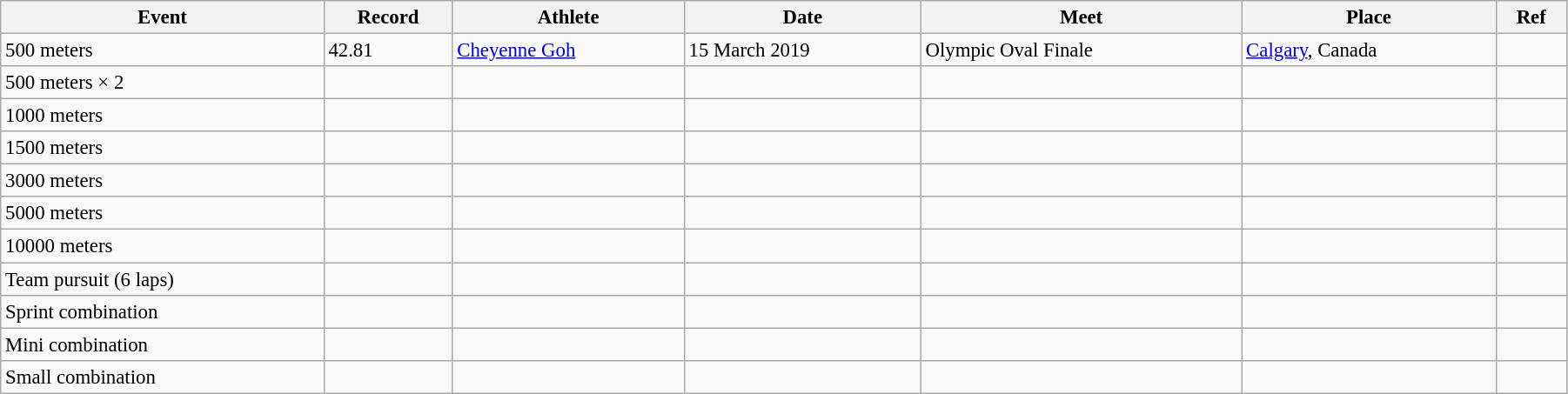<table class="wikitable" style="font-size:95%; width: 95%;">
<tr>
<th>Event</th>
<th>Record</th>
<th>Athlete</th>
<th>Date</th>
<th>Meet</th>
<th>Place</th>
<th>Ref</th>
</tr>
<tr>
<td>500 meters</td>
<td>42.81</td>
<td><a href='#'>Cheyenne Goh</a></td>
<td>15 March 2019</td>
<td>Olympic Oval Finale</td>
<td><a href='#'>Calgary</a>, Canada</td>
<td></td>
</tr>
<tr>
<td>500 meters × 2</td>
<td></td>
<td></td>
<td></td>
<td></td>
<td></td>
<td></td>
</tr>
<tr>
<td>1000 meters</td>
<td></td>
<td></td>
<td></td>
<td></td>
<td></td>
<td></td>
</tr>
<tr>
<td>1500 meters</td>
<td></td>
<td></td>
<td></td>
<td></td>
<td></td>
<td></td>
</tr>
<tr>
<td>3000 meters</td>
<td></td>
<td></td>
<td></td>
<td></td>
<td></td>
<td></td>
</tr>
<tr>
<td>5000 meters</td>
<td></td>
<td></td>
<td></td>
<td></td>
<td></td>
<td></td>
</tr>
<tr>
<td>10000 meters</td>
<td></td>
<td></td>
<td></td>
<td></td>
<td></td>
<td></td>
</tr>
<tr>
<td>Team pursuit (6 laps)</td>
<td></td>
<td></td>
<td></td>
<td></td>
<td></td>
<td></td>
</tr>
<tr>
<td>Sprint combination</td>
<td></td>
<td></td>
<td></td>
<td></td>
<td></td>
<td></td>
</tr>
<tr>
<td>Mini combination</td>
<td></td>
<td></td>
<td></td>
<td></td>
<td></td>
<td></td>
</tr>
<tr>
<td>Small combination</td>
<td></td>
<td></td>
<td></td>
<td></td>
<td></td>
<td></td>
</tr>
</table>
